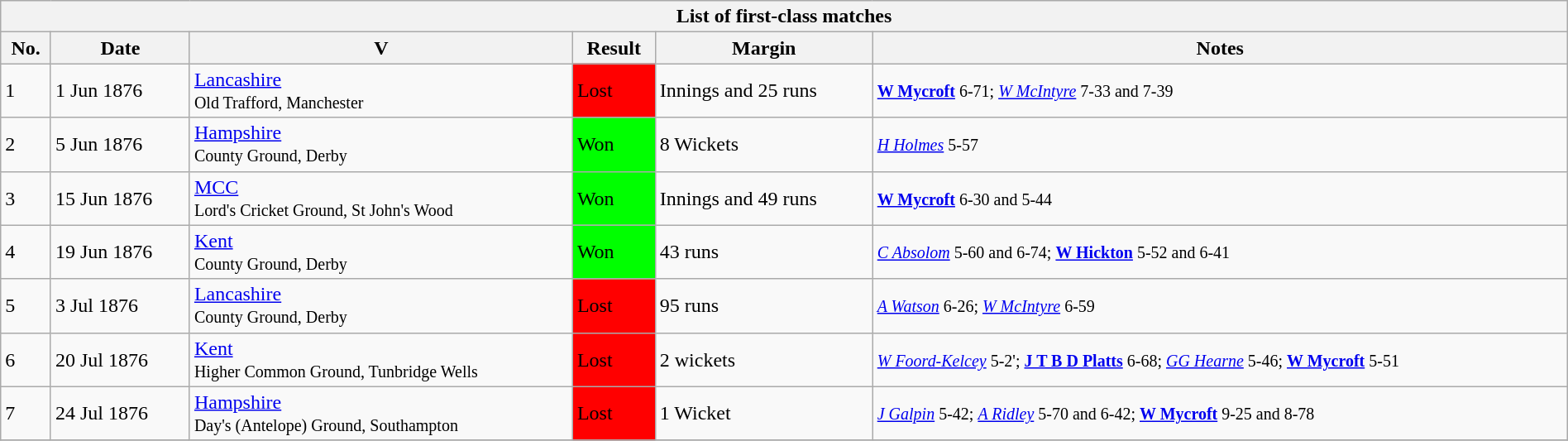<table class="wikitable" width="100%">
<tr>
<th bgcolor="#efefef" colspan=6>List of  first-class matches</th>
</tr>
<tr bgcolor="#efefef">
<th>No.</th>
<th>Date</th>
<th>V</th>
<th>Result</th>
<th>Margin</th>
<th>Notes</th>
</tr>
<tr>
<td>1</td>
<td>1 Jun 1876 </td>
<td><a href='#'>Lancashire</a> <br><small> Old Trafford, Manchester </small></td>
<td bgcolor="#FF0000">Lost</td>
<td>Innings and 25 runs</td>
<td><small> <strong><a href='#'>W Mycroft</a></strong>  6-71; <em><a href='#'>W McIntyre</a></em> 7-33 and 7-39</small></td>
</tr>
<tr>
<td>2</td>
<td>5 Jun 1876 </td>
<td><a href='#'>Hampshire</a> <br><small> County Ground, Derby </small></td>
<td bgcolor="#00FF00">Won</td>
<td>8 Wickets</td>
<td><small> <em><a href='#'>H Holmes</a></em> 5-57</small></td>
</tr>
<tr>
<td>3</td>
<td>15 Jun 1876  </td>
<td><a href='#'>MCC</a><br><small> Lord's Cricket Ground, St John's Wood </small></td>
<td bgcolor="#00FF00">Won</td>
<td>Innings and 49 runs</td>
<td><small><strong><a href='#'>W Mycroft</a></strong>  6-30 and 5-44</small></td>
</tr>
<tr>
<td>4</td>
<td>19 Jun 1876 </td>
<td><a href='#'>Kent</a> <br><small> County Ground, Derby </small></td>
<td bgcolor="#00FF00">Won</td>
<td>43 runs</td>
<td><small><em><a href='#'>C Absolom</a></em> 5-60 and 6-74; <strong><a href='#'>W Hickton</a></strong> 5-52 and 6-41</small></td>
</tr>
<tr>
<td>5</td>
<td>3 Jul 1876 </td>
<td><a href='#'>Lancashire</a> <br><small> County Ground, Derby </small></td>
<td bgcolor="#FF0000">Lost</td>
<td>95 runs</td>
<td><small><em><a href='#'>A Watson</a></em> 6-26; <em><a href='#'>W McIntyre</a></em> 6-59</small></td>
</tr>
<tr>
<td>6</td>
<td>20 Jul 1876 </td>
<td><a href='#'>Kent</a> <br><small> Higher Common Ground, Tunbridge Wells </small></td>
<td bgcolor="#FF0000">Lost</td>
<td>2 wickets</td>
<td><small> <em><a href='#'>W Foord-Kelcey</a></em> 5-2'; <strong><a href='#'>J T B D Platts</a></strong>  6-68; <em><a href='#'>GG Hearne</a></em> 5-46; <strong><a href='#'>W Mycroft</a></strong>  5-51</small></td>
</tr>
<tr>
<td>7</td>
<td>24 Jul 1876 </td>
<td><a href='#'>Hampshire</a><br><small> Day's (Antelope) Ground, Southampton</small></td>
<td bgcolor="#FF0000">Lost</td>
<td>1 Wicket</td>
<td><small> <em><a href='#'>J Galpin</a></em> 5-42; <em><a href='#'>A Ridley</a></em> 5-70 and 6-42; <strong><a href='#'>W Mycroft</a></strong>  9-25 and 8-78</small></td>
</tr>
<tr>
</tr>
</table>
